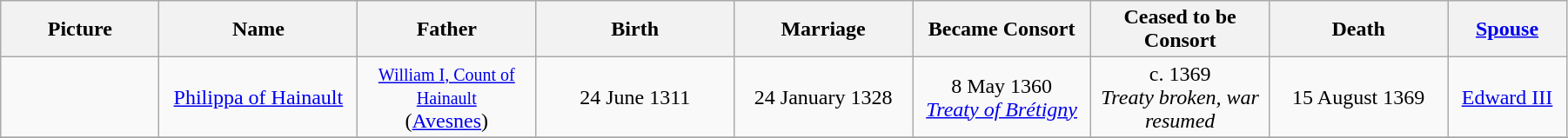<table width=95% class="wikitable">
<tr>
<th width = "8%">Picture</th>
<th width = "10%">Name</th>
<th width = "9%">Father</th>
<th width = "10%">Birth</th>
<th width = "9%">Marriage</th>
<th width = "9%">Became Consort</th>
<th width = "9%">Ceased to be Consort</th>
<th width = "9%">Death</th>
<th width = "6%"><a href='#'>Spouse</a></th>
</tr>
<tr>
<td align="center"></td>
<td align="center"><a href='#'>Philippa of Hainault</a></td>
<td align=center><small><a href='#'>William I, Count of Hainault</a></small> <br>(<a href='#'>Avesnes</a>)</td>
<td align="center">24 June 1311</td>
<td align="center">24 January 1328</td>
<td align="center">8 May 1360<br><em><a href='#'>Treaty of Brétigny</a></em></td>
<td align="center">c. 1369<br><em>Treaty broken, war resumed</em></td>
<td align="center">15 August 1369</td>
<td align="center"><a href='#'>Edward III</a></td>
</tr>
<tr>
</tr>
</table>
